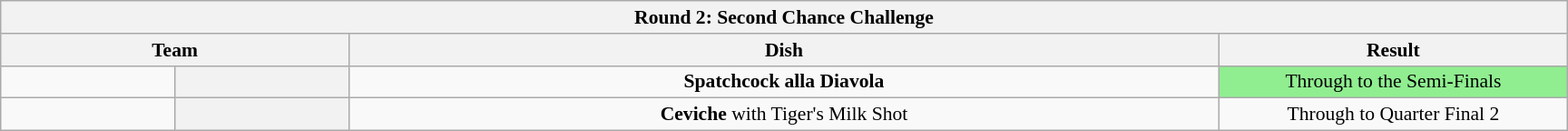<table class="wikitable plainrowheaders" style="text-align:center; font-size:90%; width:80em; margin-left: auto; margin-right: auto; border: none;">
<tr>
<th colspan="4" >Round 2: Second Chance Challenge</th>
</tr>
<tr>
<th colspan="2" style="width:20%;">Team</th>
<th style="width:50%;">Dish</th>
<th style="width:20%;">Result</th>
</tr>
<tr>
<td></td>
<th></th>
<td><strong>Spatchcock alla Diavola</strong></td>
<td style="background:lightgreen">Through to the Semi-Finals</td>
</tr>
<tr>
<td></td>
<th></th>
<td><strong>Ceviche</strong> with Tiger's Milk Shot</td>
<td>Through to Quarter Final 2</td>
</tr>
</table>
